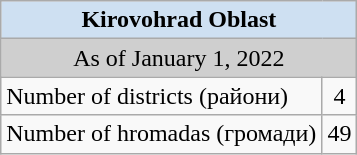<table class="wikitable">
<tr>
<td colspan="2" style="background:#CEE0F2; color:black; text-align:center;"><strong>Kirovohrad Oblast</strong></td>
</tr>
<tr>
<td colspan="2" style="background:#CFCFCF; color:black; text-align:center;">As of January 1, 2022</td>
</tr>
<tr>
<td>Number of districts (райони)</td>
<td align="center">4</td>
</tr>
<tr>
<td>Number of hromadas (громади)</td>
<td align="center">49</td>
</tr>
</table>
